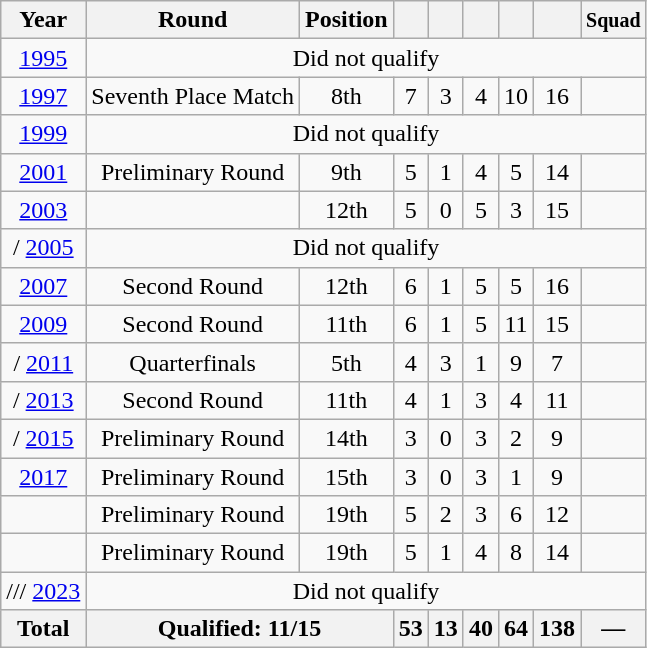<table class="wikitable" style="text-align: center;">
<tr>
<th>Year</th>
<th>Round</th>
<th>Position</th>
<th></th>
<th></th>
<th></th>
<th></th>
<th></th>
<th><small>Squad</small></th>
</tr>
<tr>
<td> <a href='#'>1995</a></td>
<td colspan=8>Did not qualify</td>
</tr>
<tr>
<td> <a href='#'>1997</a></td>
<td>Seventh Place Match</td>
<td>8th</td>
<td>7</td>
<td>3</td>
<td>4</td>
<td>10</td>
<td>16</td>
<td></td>
</tr>
<tr>
<td> <a href='#'>1999</a></td>
<td colspan=8>Did not qualify</td>
</tr>
<tr>
<td> <a href='#'>2001</a></td>
<td>Preliminary Round</td>
<td>9th</td>
<td>5</td>
<td>1</td>
<td>4</td>
<td>5</td>
<td>14</td>
<td></td>
</tr>
<tr>
<td> <a href='#'>2003</a></td>
<td></td>
<td>12th</td>
<td>5</td>
<td>0</td>
<td>5</td>
<td>3</td>
<td>15</td>
<td></td>
</tr>
<tr>
<td>/ <a href='#'>2005</a></td>
<td colspan=8>Did not qualify</td>
</tr>
<tr>
<td> <a href='#'>2007</a></td>
<td>Second Round</td>
<td>12th</td>
<td>6</td>
<td>1</td>
<td>5</td>
<td>5</td>
<td>16</td>
<td></td>
</tr>
<tr>
<td> <a href='#'>2009</a></td>
<td>Second Round</td>
<td>11th</td>
<td>6</td>
<td>1</td>
<td>5</td>
<td>11</td>
<td>15</td>
<td></td>
</tr>
<tr>
<td>/ <a href='#'>2011</a></td>
<td>Quarterfinals</td>
<td>5th</td>
<td>4</td>
<td>3</td>
<td>1</td>
<td>9</td>
<td>7</td>
<td></td>
</tr>
<tr>
<td>/ <a href='#'>2013</a></td>
<td>Second Round</td>
<td>11th</td>
<td>4</td>
<td>1</td>
<td>3</td>
<td>4</td>
<td>11</td>
<td></td>
</tr>
<tr>
<td>/ <a href='#'>2015</a></td>
<td>Preliminary Round</td>
<td>14th</td>
<td>3</td>
<td>0</td>
<td>3</td>
<td>2</td>
<td>9</td>
<td></td>
</tr>
<tr>
<td> <a href='#'>2017</a></td>
<td>Preliminary Round</td>
<td>15th</td>
<td>3</td>
<td>0</td>
<td>3</td>
<td>1</td>
<td>9</td>
<td></td>
</tr>
<tr>
<td></td>
<td>Preliminary Round</td>
<td>19th</td>
<td>5</td>
<td>2</td>
<td>3</td>
<td>6</td>
<td>12</td>
<td></td>
</tr>
<tr>
<td></td>
<td>Preliminary Round</td>
<td>19th</td>
<td>5</td>
<td>1</td>
<td>4</td>
<td>8</td>
<td>14</td>
<td></td>
</tr>
<tr>
<td {{nowrap>/// <a href='#'>2023</a></td>
<td colspan=8>Did not qualify</td>
</tr>
<tr bgcolor="efefef">
<th>Total</th>
<th colspan="2">Qualified: 11/15</th>
<th>53</th>
<th>13</th>
<th>40</th>
<th>64</th>
<th>138</th>
<th>—</th>
</tr>
</table>
